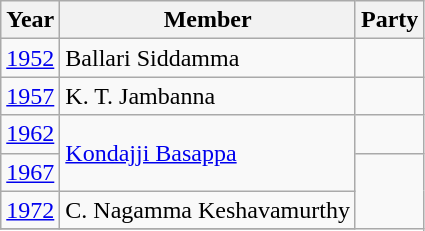<table class="wikitable sortable">
<tr>
<th>Year</th>
<th>Member</th>
<th colspan="2">Party</th>
</tr>
<tr>
<td><a href='#'>1952</a></td>
<td>Ballari Siddamma</td>
<td></td>
</tr>
<tr>
<td><a href='#'>1957</a></td>
<td>K. T. Jambanna</td>
<td></td>
</tr>
<tr>
<td><a href='#'>1962</a></td>
<td rowspan=2><a href='#'>Kondajji Basappa</a></td>
<td></td>
</tr>
<tr>
<td><a href='#'>1967</a></td>
</tr>
<tr>
<td><a href='#'>1972</a></td>
<td>C. Nagamma Keshavamurthy</td>
</tr>
<tr>
</tr>
</table>
